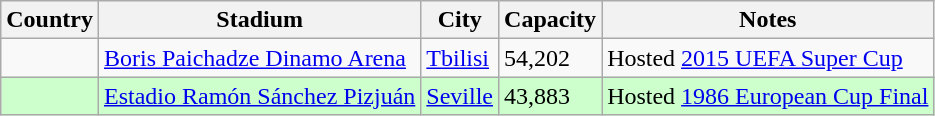<table class="wikitable sortable">
<tr>
<th>Country</th>
<th>Stadium</th>
<th>City</th>
<th>Capacity</th>
<th>Notes</th>
</tr>
<tr>
<td></td>
<td><a href='#'>Boris Paichadze Dinamo Arena</a></td>
<td><a href='#'>Tbilisi</a></td>
<td>54,202</td>
<td>Hosted <a href='#'>2015 UEFA Super Cup</a></td>
</tr>
<tr bgcolor=#ccffcc>
<td></td>
<td><a href='#'>Estadio Ramón Sánchez Pizjuán</a></td>
<td><a href='#'>Seville</a></td>
<td>43,883</td>
<td>Hosted <a href='#'>1986 European Cup Final</a></td>
</tr>
</table>
